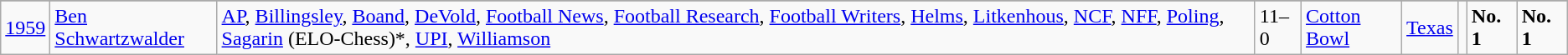<table class="wikitable">
<tr>
</tr>
<tr>
<td><a href='#'>1959</a></td>
<td><a href='#'>Ben Schwartzwalder</a></td>
<td><a href='#'>AP</a>, <a href='#'>Billingsley</a>, <a href='#'>Boand</a>, <a href='#'>DeVold</a>, <a href='#'>Football News</a>, <a href='#'>Football Research</a>, <a href='#'>Football Writers</a>, <a href='#'>Helms</a>, <a href='#'>Litkenhous</a>, <a href='#'>NCF</a>, <a href='#'>NFF</a>, <a href='#'>Poling</a>, <a href='#'>Sagarin</a> (ELO-Chess)*, <a href='#'>UPI</a>, <a href='#'>Williamson</a></td>
<td>11–0</td>
<td><a href='#'>Cotton Bowl</a></td>
<td><a href='#'>Texas</a></td>
<td></td>
<td><strong>No. 1</strong></td>
<td><strong>No. 1</strong></td>
</tr>
</table>
